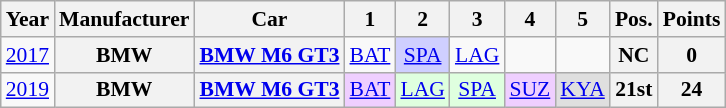<table class="wikitable" style="text-align:center; font-size:90%">
<tr>
<th>Year</th>
<th>Manufacturer</th>
<th>Car</th>
<th>1</th>
<th>2</th>
<th>3</th>
<th>4</th>
<th>5</th>
<th>Pos.</th>
<th>Points</th>
</tr>
<tr>
<td><a href='#'>2017</a></td>
<th>BMW</th>
<th><a href='#'>BMW M6 GT3</a></th>
<td><a href='#'>BAT</a></td>
<td style="background:#CFCFFF;"><a href='#'>SPA</a><br></td>
<td><a href='#'>LAG</a></td>
<td></td>
<td></td>
<th>NC</th>
<th>0</th>
</tr>
<tr>
<td><a href='#'>2019</a></td>
<th>BMW</th>
<th><a href='#'>BMW M6 GT3</a></th>
<td style="background:#EFCFFF;"><a href='#'>BAT</a><br></td>
<td style="background:#DFFFDF;"><a href='#'>LAG</a><br></td>
<td style="background:#DFFFDF;"><a href='#'>SPA</a><br></td>
<td style="background:#EFCFFF;"><a href='#'>SUZ</a><br></td>
<td style="background:#DFDFDF;"><a href='#'>KYA</a><br></td>
<th>21st</th>
<th>24</th>
</tr>
</table>
